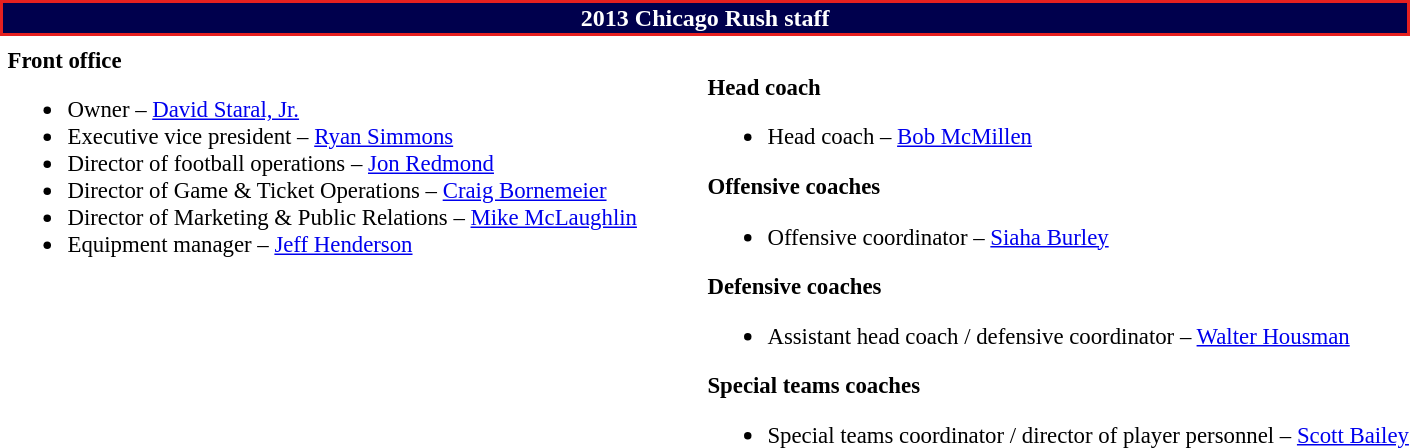<table class="toccolours" style="text-align: left;">
<tr>
<th colspan=7 style="background:#00004d; color:white; text-align: center; border:2px solid #E62020;"><strong>2013 Chicago Rush staff</strong></th>
</tr>
<tr>
<td colspan=7 align="right"></td>
</tr>
<tr>
<td valign="top"></td>
<td style="font-size: 95%;" valign="top"><strong>Front office</strong><br><ul><li>Owner – <a href='#'>David Staral, Jr.</a></li><li>Executive vice president – <a href='#'>Ryan Simmons</a></li><li>Director of football operations – <a href='#'>Jon Redmond</a></li><li>Director of Game & Ticket Operations – <a href='#'>Craig Bornemeier</a></li><li>Director of Marketing & Public Relations – <a href='#'>Mike McLaughlin</a></li><li>Equipment manager – <a href='#'>Jeff Henderson</a></li></ul></td>
<td width="35"> </td>
<td valign="top"></td>
<td style="font-size: 95%;" valign="top"><br><strong>Head coach</strong><ul><li>Head coach – <a href='#'>Bob McMillen</a></li></ul><strong>Offensive coaches</strong><ul><li>Offensive coordinator – <a href='#'>Siaha Burley</a></li></ul><strong>Defensive coaches</strong><ul><li>Assistant head coach / defensive coordinator – <a href='#'>Walter Housman</a></li></ul><strong>Special teams coaches</strong><ul><li>Special teams coordinator / director of player personnel – <a href='#'>Scott Bailey</a></li></ul></td>
</tr>
</table>
